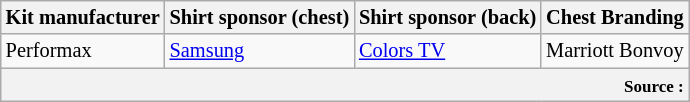<table class="wikitable"  style="font-size:85%;">
<tr>
<th>Kit manufacturer</th>
<th>Shirt sponsor (chest)</th>
<th>Shirt sponsor (back)</th>
<th>Chest Branding</th>
</tr>
<tr>
<td>Performax</td>
<td><a href='#'>Samsung</a></td>
<td><a href='#'>Colors TV</a></td>
<td>Marriott Bonvoy</td>
</tr>
<tr>
<th colspan="4" style="text-align:right;"><small> Source :</small></th>
</tr>
</table>
